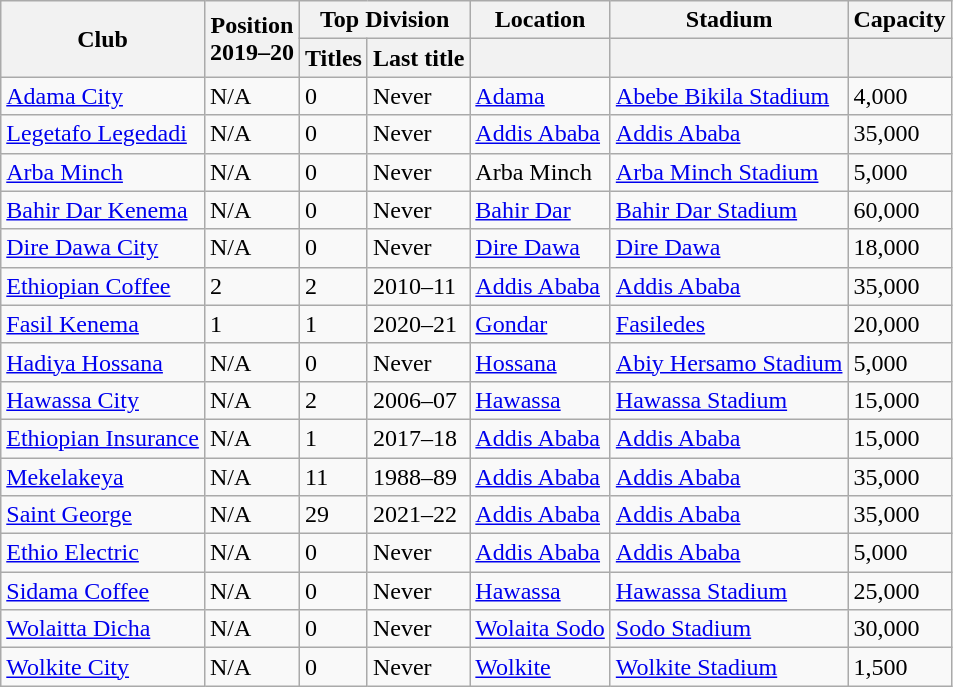<table class="wikitable sortable">
<tr>
<th rowspan="2">Club</th>
<th rowspan="2">Position<br>2019–20</th>
<th colspan="2">Top Division</th>
<th>Location</th>
<th>Stadium</th>
<th>Capacity</th>
</tr>
<tr>
<th>Titles</th>
<th>Last title</th>
<th></th>
<th></th>
<th></th>
</tr>
<tr>
<td><a href='#'>Adama City</a></td>
<td>N/A</td>
<td>0</td>
<td>Never</td>
<td><a href='#'>Adama</a></td>
<td><a href='#'>Abebe Bikila Stadium</a></td>
<td>4,000</td>
</tr>
<tr>
<td><a href='#'>Legetafo Legedadi</a></td>
<td>N/A</td>
<td>0</td>
<td>Never</td>
<td><a href='#'>Addis Ababa</a></td>
<td><a href='#'>Addis Ababa</a></td>
<td>35,000</td>
</tr>
<tr>
<td><a href='#'>Arba Minch</a></td>
<td>N/A</td>
<td>0</td>
<td>Never</td>
<td>Arba Minch</td>
<td><a href='#'>Arba Minch Stadium</a></td>
<td>5,000</td>
</tr>
<tr>
<td><a href='#'>Bahir Dar Kenema</a></td>
<td>N/A</td>
<td>0</td>
<td>Never</td>
<td><a href='#'>Bahir Dar</a></td>
<td><a href='#'>Bahir Dar Stadium</a></td>
<td>60,000</td>
</tr>
<tr>
<td><a href='#'>Dire Dawa City</a></td>
<td>N/A</td>
<td>0</td>
<td>Never</td>
<td><a href='#'>Dire Dawa</a></td>
<td><a href='#'>Dire Dawa</a></td>
<td>18,000</td>
</tr>
<tr>
<td><a href='#'>Ethiopian Coffee</a></td>
<td>2</td>
<td>2</td>
<td>2010–11</td>
<td><a href='#'>Addis Ababa</a></td>
<td><a href='#'>Addis Ababa</a></td>
<td>35,000</td>
</tr>
<tr>
<td><a href='#'>Fasil Kenema</a></td>
<td>1</td>
<td>1</td>
<td>2020–21</td>
<td><a href='#'>Gondar</a></td>
<td><a href='#'>Fasiledes</a></td>
<td>20,000</td>
</tr>
<tr>
<td><a href='#'>Hadiya Hossana</a></td>
<td>N/A</td>
<td>0</td>
<td>Never</td>
<td><a href='#'>Hossana</a></td>
<td><a href='#'>Abiy Hersamo Stadium</a></td>
<td>5,000</td>
</tr>
<tr>
<td><a href='#'>Hawassa City</a></td>
<td>N/A</td>
<td>2</td>
<td>2006–07</td>
<td><a href='#'>Hawassa</a></td>
<td><a href='#'>Hawassa Stadium</a></td>
<td>15,000</td>
</tr>
<tr>
<td><a href='#'>Ethiopian Insurance</a></td>
<td>N/A</td>
<td>1</td>
<td>2017–18</td>
<td><a href='#'>Addis Ababa</a></td>
<td><a href='#'>Addis Ababa</a></td>
<td>15,000</td>
</tr>
<tr>
<td><a href='#'>Mekelakeya</a></td>
<td>N/A</td>
<td>11</td>
<td>1988–89</td>
<td><a href='#'>Addis Ababa</a></td>
<td><a href='#'>Addis Ababa</a></td>
<td>35,000</td>
</tr>
<tr>
<td><a href='#'>Saint George</a></td>
<td>N/A</td>
<td>29</td>
<td>2021–22</td>
<td><a href='#'>Addis Ababa</a></td>
<td><a href='#'>Addis Ababa</a></td>
<td>35,000</td>
</tr>
<tr>
<td><a href='#'>Ethio Electric</a></td>
<td>N/A</td>
<td>0</td>
<td>Never</td>
<td><a href='#'>Addis Ababa</a></td>
<td><a href='#'>Addis Ababa</a></td>
<td>5,000</td>
</tr>
<tr>
<td><a href='#'>Sidama Coffee</a></td>
<td>N/A</td>
<td>0</td>
<td>Never</td>
<td><a href='#'>Hawassa</a></td>
<td><a href='#'>Hawassa Stadium</a></td>
<td>25,000</td>
</tr>
<tr>
<td><a href='#'>Wolaitta Dicha</a></td>
<td>N/A</td>
<td>0</td>
<td>Never</td>
<td><a href='#'>Wolaita Sodo</a></td>
<td><a href='#'>Sodo Stadium</a></td>
<td>30,000</td>
</tr>
<tr>
<td><a href='#'>Wolkite City</a></td>
<td>N/A</td>
<td>0</td>
<td>Never</td>
<td><a href='#'>Wolkite</a></td>
<td><a href='#'>Wolkite Stadium</a></td>
<td>1,500</td>
</tr>
</table>
